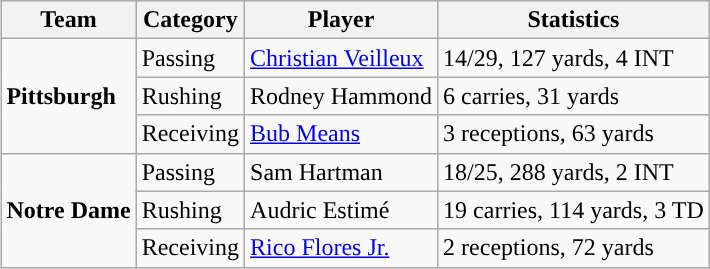<table class="wikitable" style="float: right;">
<tr>
<th>Team</th>
<th>Category</th>
<th>Player</th>
<th>Statistics</th>
</tr>
<tr>
<td rowspan=3><strong>Pittsburgh</strong></td>
<td>Passing</td>
<td><a href='#'>Christian Veilleux</a></td>
<td>14/29, 127 yards, 4 INT</td>
</tr>
<tr>
<td>Rushing</td>
<td>Rodney Hammond</td>
<td>6 carries, 31 yards</td>
</tr>
<tr>
<td>Receiving</td>
<td><a href='#'>Bub Means</a></td>
<td>3 receptions, 63 yards</td>
</tr>
<tr>
<td rowspan=3><strong>Notre Dame</strong></td>
<td>Passing</td>
<td>Sam Hartman</td>
<td>18/25, 288 yards, 2 INT</td>
</tr>
<tr>
<td>Rushing</td>
<td>Audric Estimé</td>
<td>19 carries, 114 yards, 3 TD</td>
</tr>
<tr>
<td>Receiving</td>
<td><a href='#'>Rico Flores Jr.</a></td>
<td>2 receptions, 72 yards</td>
</tr>
</table>
